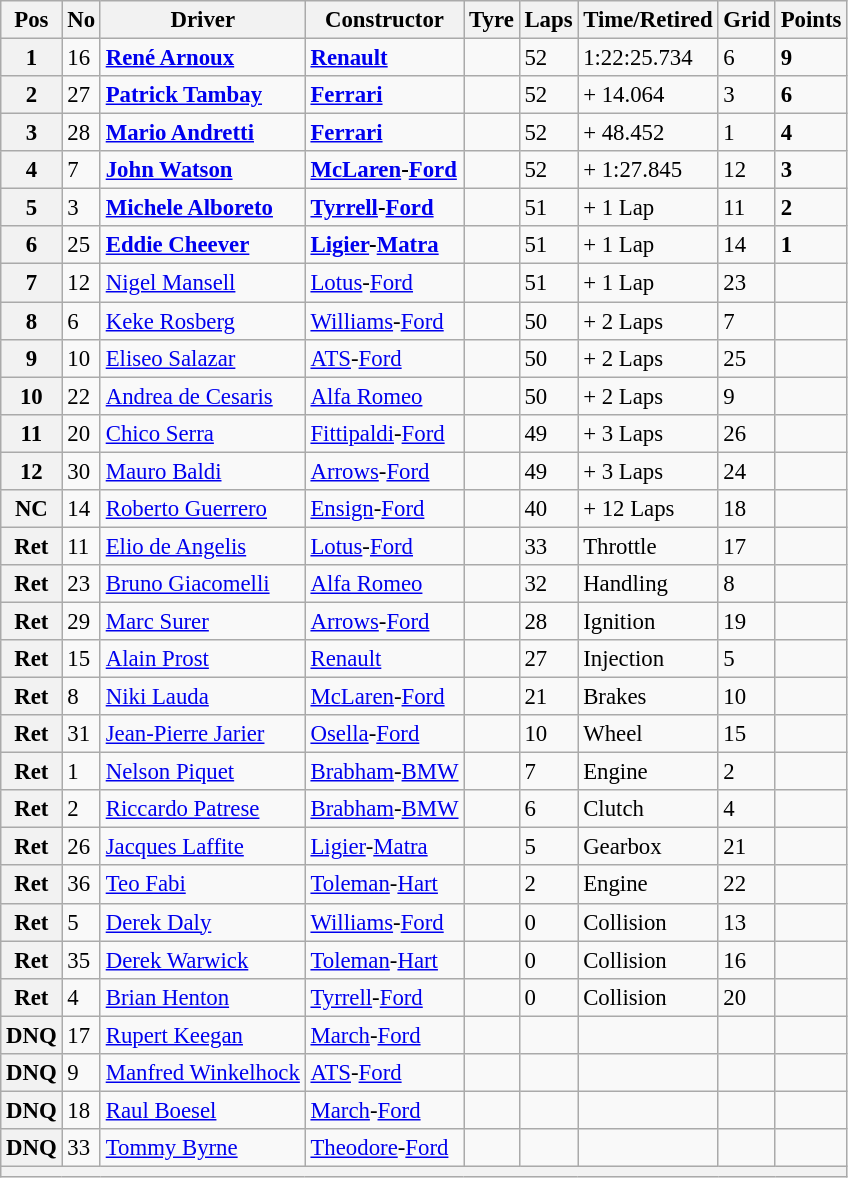<table class="wikitable" style="font-size:95%;">
<tr>
<th>Pos</th>
<th>No</th>
<th>Driver</th>
<th>Constructor</th>
<th>Tyre</th>
<th>Laps</th>
<th>Time/Retired</th>
<th>Grid</th>
<th>Points</th>
</tr>
<tr>
<th>1</th>
<td>16</td>
<td> <strong><a href='#'>René Arnoux</a></strong></td>
<td><strong><a href='#'>Renault</a></strong></td>
<td></td>
<td>52</td>
<td>1:22:25.734</td>
<td>6</td>
<td><strong>9</strong></td>
</tr>
<tr>
<th>2</th>
<td>27</td>
<td> <strong><a href='#'>Patrick Tambay</a></strong></td>
<td><strong><a href='#'>Ferrari</a></strong></td>
<td></td>
<td>52</td>
<td>+ 14.064</td>
<td>3</td>
<td><strong>6</strong></td>
</tr>
<tr>
<th>3</th>
<td>28</td>
<td> <strong><a href='#'>Mario Andretti</a></strong></td>
<td><strong><a href='#'>Ferrari</a></strong></td>
<td></td>
<td>52</td>
<td>+ 48.452</td>
<td>1</td>
<td><strong>4</strong></td>
</tr>
<tr>
<th>4</th>
<td>7</td>
<td> <strong><a href='#'>John Watson</a></strong></td>
<td><strong><a href='#'>McLaren</a>-<a href='#'>Ford</a></strong></td>
<td></td>
<td>52</td>
<td>+ 1:27.845</td>
<td>12</td>
<td><strong>3</strong></td>
</tr>
<tr>
<th>5</th>
<td>3</td>
<td> <strong><a href='#'>Michele Alboreto</a></strong></td>
<td><strong><a href='#'>Tyrrell</a>-<a href='#'>Ford</a></strong></td>
<td></td>
<td>51</td>
<td>+ 1 Lap</td>
<td>11</td>
<td><strong>2</strong></td>
</tr>
<tr>
<th>6</th>
<td>25</td>
<td> <strong><a href='#'>Eddie Cheever</a></strong></td>
<td><strong><a href='#'>Ligier</a>-<a href='#'>Matra</a></strong></td>
<td></td>
<td>51</td>
<td>+ 1 Lap</td>
<td>14</td>
<td><strong>1</strong></td>
</tr>
<tr>
<th>7</th>
<td>12</td>
<td> <a href='#'>Nigel Mansell</a></td>
<td><a href='#'>Lotus</a>-<a href='#'>Ford</a></td>
<td></td>
<td>51</td>
<td>+ 1 Lap</td>
<td>23</td>
<td> </td>
</tr>
<tr>
<th>8</th>
<td>6</td>
<td> <a href='#'>Keke Rosberg</a></td>
<td><a href='#'>Williams</a>-<a href='#'>Ford</a></td>
<td></td>
<td>50</td>
<td>+ 2 Laps</td>
<td>7</td>
<td> </td>
</tr>
<tr>
<th>9</th>
<td>10</td>
<td> <a href='#'>Eliseo Salazar</a></td>
<td><a href='#'>ATS</a>-<a href='#'>Ford</a></td>
<td></td>
<td>50</td>
<td>+ 2 Laps</td>
<td>25</td>
<td> </td>
</tr>
<tr>
<th>10</th>
<td>22</td>
<td> <a href='#'>Andrea de Cesaris</a></td>
<td><a href='#'>Alfa Romeo</a></td>
<td></td>
<td>50</td>
<td>+ 2 Laps</td>
<td>9</td>
<td> </td>
</tr>
<tr>
<th>11</th>
<td>20</td>
<td> <a href='#'>Chico Serra</a></td>
<td><a href='#'>Fittipaldi</a>-<a href='#'>Ford</a></td>
<td></td>
<td>49</td>
<td>+ 3 Laps</td>
<td>26</td>
<td> </td>
</tr>
<tr>
<th>12</th>
<td>30</td>
<td> <a href='#'>Mauro Baldi</a></td>
<td><a href='#'>Arrows</a>-<a href='#'>Ford</a></td>
<td></td>
<td>49</td>
<td>+ 3 Laps</td>
<td>24</td>
<td> </td>
</tr>
<tr>
<th>NC</th>
<td>14</td>
<td> <a href='#'>Roberto Guerrero</a></td>
<td><a href='#'>Ensign</a>-<a href='#'>Ford</a></td>
<td></td>
<td>40</td>
<td>+ 12 Laps</td>
<td>18</td>
<td> </td>
</tr>
<tr>
<th>Ret</th>
<td>11</td>
<td> <a href='#'>Elio de Angelis</a></td>
<td><a href='#'>Lotus</a>-<a href='#'>Ford</a></td>
<td></td>
<td>33</td>
<td>Throttle</td>
<td>17</td>
<td> </td>
</tr>
<tr>
<th>Ret</th>
<td>23</td>
<td> <a href='#'>Bruno Giacomelli</a></td>
<td><a href='#'>Alfa Romeo</a></td>
<td></td>
<td>32</td>
<td>Handling</td>
<td>8</td>
<td> </td>
</tr>
<tr>
<th>Ret</th>
<td>29</td>
<td> <a href='#'>Marc Surer</a></td>
<td><a href='#'>Arrows</a>-<a href='#'>Ford</a></td>
<td></td>
<td>28</td>
<td>Ignition</td>
<td>19</td>
<td> </td>
</tr>
<tr>
<th>Ret</th>
<td>15</td>
<td> <a href='#'>Alain Prost</a></td>
<td><a href='#'>Renault</a></td>
<td></td>
<td>27</td>
<td>Injection</td>
<td>5</td>
<td> </td>
</tr>
<tr>
<th>Ret</th>
<td>8</td>
<td> <a href='#'>Niki Lauda</a></td>
<td><a href='#'>McLaren</a>-<a href='#'>Ford</a></td>
<td></td>
<td>21</td>
<td>Brakes</td>
<td>10</td>
<td> </td>
</tr>
<tr>
<th>Ret</th>
<td>31</td>
<td> <a href='#'>Jean-Pierre Jarier</a></td>
<td><a href='#'>Osella</a>-<a href='#'>Ford</a></td>
<td></td>
<td>10</td>
<td>Wheel</td>
<td>15</td>
<td> </td>
</tr>
<tr>
<th>Ret</th>
<td>1</td>
<td> <a href='#'>Nelson Piquet</a></td>
<td><a href='#'>Brabham</a>-<a href='#'>BMW</a></td>
<td></td>
<td>7</td>
<td>Engine</td>
<td>2</td>
<td> </td>
</tr>
<tr>
<th>Ret</th>
<td>2</td>
<td> <a href='#'>Riccardo Patrese</a></td>
<td><a href='#'>Brabham</a>-<a href='#'>BMW</a></td>
<td></td>
<td>6</td>
<td>Clutch</td>
<td>4</td>
<td> </td>
</tr>
<tr>
<th>Ret</th>
<td>26</td>
<td> <a href='#'>Jacques Laffite</a></td>
<td><a href='#'>Ligier</a>-<a href='#'>Matra</a></td>
<td></td>
<td>5</td>
<td>Gearbox</td>
<td>21</td>
<td> </td>
</tr>
<tr>
<th>Ret</th>
<td>36</td>
<td> <a href='#'>Teo Fabi</a></td>
<td><a href='#'>Toleman</a>-<a href='#'>Hart</a></td>
<td></td>
<td>2</td>
<td>Engine</td>
<td>22</td>
<td> </td>
</tr>
<tr>
<th>Ret</th>
<td>5</td>
<td> <a href='#'>Derek Daly</a></td>
<td><a href='#'>Williams</a>-<a href='#'>Ford</a></td>
<td></td>
<td>0</td>
<td>Collision</td>
<td>13</td>
<td> </td>
</tr>
<tr>
<th>Ret</th>
<td>35</td>
<td> <a href='#'>Derek Warwick</a></td>
<td><a href='#'>Toleman</a>-<a href='#'>Hart</a></td>
<td></td>
<td>0</td>
<td>Collision</td>
<td>16</td>
<td> </td>
</tr>
<tr>
<th>Ret</th>
<td>4</td>
<td> <a href='#'>Brian Henton</a></td>
<td><a href='#'>Tyrrell</a>-<a href='#'>Ford</a></td>
<td></td>
<td>0</td>
<td>Collision</td>
<td>20</td>
<td> </td>
</tr>
<tr>
<th>DNQ</th>
<td>17</td>
<td> <a href='#'>Rupert Keegan</a></td>
<td><a href='#'>March</a>-<a href='#'>Ford</a></td>
<td></td>
<td> </td>
<td></td>
<td></td>
<td> </td>
</tr>
<tr>
<th>DNQ</th>
<td>9</td>
<td> <a href='#'>Manfred Winkelhock</a></td>
<td><a href='#'>ATS</a>-<a href='#'>Ford</a></td>
<td></td>
<td> </td>
<td></td>
<td></td>
<td> </td>
</tr>
<tr>
<th>DNQ</th>
<td>18</td>
<td> <a href='#'>Raul Boesel</a></td>
<td><a href='#'>March</a>-<a href='#'>Ford</a></td>
<td></td>
<td> </td>
<td></td>
<td></td>
<td> </td>
</tr>
<tr>
<th>DNQ</th>
<td>33</td>
<td> <a href='#'>Tommy Byrne</a></td>
<td><a href='#'>Theodore</a>-<a href='#'>Ford</a></td>
<td></td>
<td> </td>
<td> </td>
<td> </td>
<td> </td>
</tr>
<tr>
<th colspan="9"></th>
</tr>
</table>
